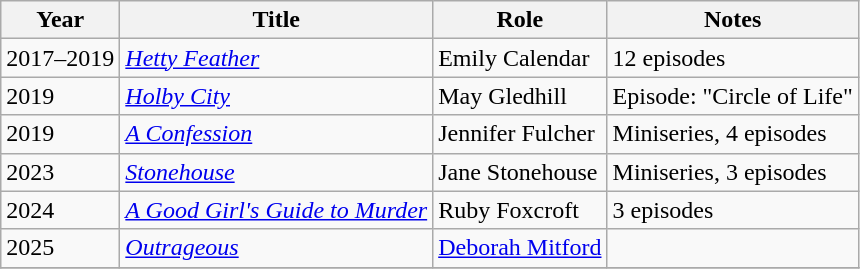<table class="wikitable sortable">
<tr>
<th>Year</th>
<th>Title</th>
<th>Role</th>
<th class="unsortable">Notes</th>
</tr>
<tr>
<td>2017–2019</td>
<td><em><a href='#'>Hetty Feather</a></em></td>
<td>Emily Calendar</td>
<td>12 episodes</td>
</tr>
<tr>
<td>2019</td>
<td><em><a href='#'>Holby City</a></em></td>
<td>May Gledhill</td>
<td>Episode: "Circle of Life"</td>
</tr>
<tr>
<td>2019</td>
<td><em><a href='#'>A Confession</a></em></td>
<td>Jennifer Fulcher</td>
<td>Miniseries, 4 episodes</td>
</tr>
<tr>
<td>2023</td>
<td><em><a href='#'>Stonehouse</a></em></td>
<td>Jane Stonehouse</td>
<td>Miniseries, 3 episodes</td>
</tr>
<tr>
<td>2024</td>
<td><em><a href='#'>A Good Girl's Guide to Murder</a></em></td>
<td>Ruby Foxcroft</td>
<td>3 episodes</td>
</tr>
<tr>
<td>2025</td>
<td><em><a href='#'>Outrageous</a></em></td>
<td><a href='#'>Deborah Mitford</a></td>
<td></td>
</tr>
<tr>
</tr>
</table>
